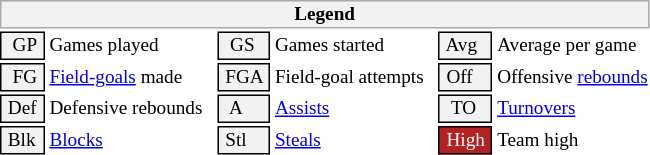<table class="toccolours" style="font-size: 80%; white-space: nowrap;">
<tr>
<th colspan="6" style="background-color: #F2F2F2; border: 1px solid #AAAAAA;">Legend</th>
</tr>
<tr>
<td style="background-color: #F2F2F2; border: 1px solid black;">  GP </td>
<td>Games played</td>
<td style="background-color: #F2F2F2; border: 1px solid black">  GS </td>
<td>Games started</td>
<td style="background-color: #F2F2F2; border: 1px solid black"> Avg </td>
<td>Average per game</td>
</tr>
<tr>
<td style="background-color: #F2F2F2; border: 1px solid black">  FG </td>
<td style="padding-right: 8px"><a href='#'>Field-goals</a> made</td>
<td style="background-color: #F2F2F2; border: 1px solid black"> FGA </td>
<td style="padding-right: 8px">Field-goal attempts</td>
<td style="background-color: #F2F2F2; border: 1px solid black;"> Off </td>
<td>Offensive <a href='#'>rebounds</a></td>
</tr>
<tr>
<td style="background-color: #F2F2F2; border: 1px solid black;"> Def </td>
<td style="padding-right: 8px">Defensive rebounds</td>
<td style="background-color: #F2F2F2; border: 1px solid black">  A </td>
<td style="padding-right: 8px"><a href='#'>Assists</a></td>
<td style="background-color: #F2F2F2; border: 1px solid black">  TO</td>
<td><a href='#'>Turnovers</a></td>
</tr>
<tr>
<td style="background-color: #F2F2F2; border: 1px solid black;"> Blk </td>
<td><a href='#'>Blocks</a></td>
<td style="background-color: #F2F2F2; border: 1px solid black"> Stl </td>
<td><a href='#'>Steals</a></td>
<td style="background:#B22222; color:#ffffff; border: 1px solid black"> High </td>
<td>Team high</td>
</tr>
<tr>
</tr>
</table>
